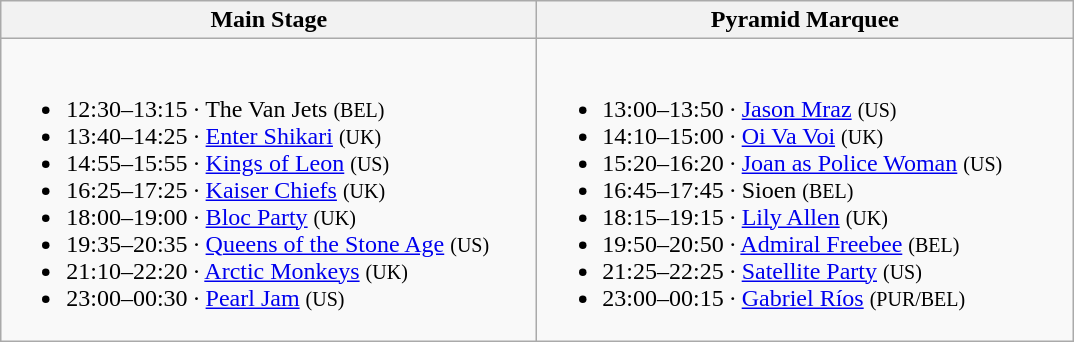<table class="wikitable">
<tr>
<th width="350" rowspan="1">Main Stage</th>
<th width="350" rowspan="1">Pyramid Marquee</th>
</tr>
<tr>
<td><br><ul><li>12:30–13:15 · The Van Jets <small>(BEL)</small></li><li>13:40–14:25 · <a href='#'>Enter Shikari</a> <small>(UK)</small></li><li>14:55–15:55 · <a href='#'>Kings of Leon</a> <small>(US)</small></li><li>16:25–17:25 · <a href='#'>Kaiser Chiefs</a> <small>(UK)</small></li><li>18:00–19:00 · <a href='#'>Bloc Party</a> <small>(UK)</small></li><li>19:35–20:35 · <a href='#'>Queens of the Stone Age</a> <small>(US)</small></li><li>21:10–22:20 · <a href='#'>Arctic Monkeys</a> <small>(UK)</small></li><li>23:00–00:30 · <a href='#'>Pearl Jam</a> <small>(US)</small></li></ul></td>
<td><br><ul><li>13:00–13:50 · <a href='#'>Jason Mraz</a> <small>(US)</small></li><li>14:10–15:00 · <a href='#'>Oi Va Voi</a> <small>(UK)</small></li><li>15:20–16:20 · <a href='#'>Joan as Police Woman</a> <small>(US)</small></li><li>16:45–17:45 · Sioen <small>(BEL)</small></li><li>18:15–19:15 · <a href='#'>Lily Allen</a> <small>(UK)</small></li><li>19:50–20:50 · <a href='#'>Admiral Freebee</a> <small>(BEL)</small></li><li>21:25–22:25 · <a href='#'>Satellite Party</a> <small>(US)</small></li><li>23:00–00:15 · <a href='#'>Gabriel Ríos</a> <small>(PUR/BEL)</small></li></ul></td>
</tr>
</table>
